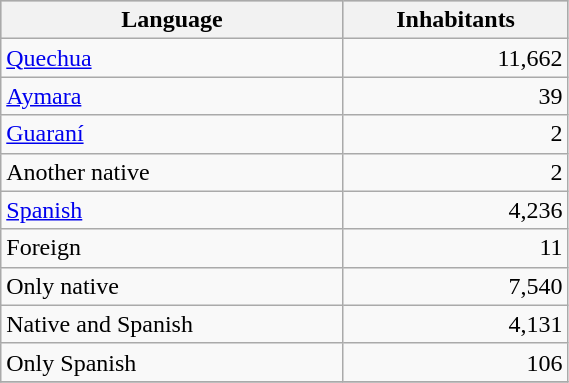<table class="wikitable" border="1" style="width:30%;" border="1">
<tr bgcolor=silver>
<th><strong>Language</strong></th>
<th><strong>Inhabitants</strong></th>
</tr>
<tr>
<td><a href='#'>Quechua</a></td>
<td align="right">11,662</td>
</tr>
<tr>
<td><a href='#'>Aymara</a></td>
<td align="right">39</td>
</tr>
<tr>
<td><a href='#'>Guaraní</a></td>
<td align="right">2</td>
</tr>
<tr>
<td>Another native</td>
<td align="right">2</td>
</tr>
<tr>
<td><a href='#'>Spanish</a></td>
<td align="right">4,236</td>
</tr>
<tr>
<td>Foreign</td>
<td align="right">11</td>
</tr>
<tr>
<td>Only native</td>
<td align="right">7,540</td>
</tr>
<tr>
<td>Native and Spanish</td>
<td align="right">4,131</td>
</tr>
<tr>
<td>Only Spanish</td>
<td align="right">106</td>
</tr>
<tr>
</tr>
</table>
